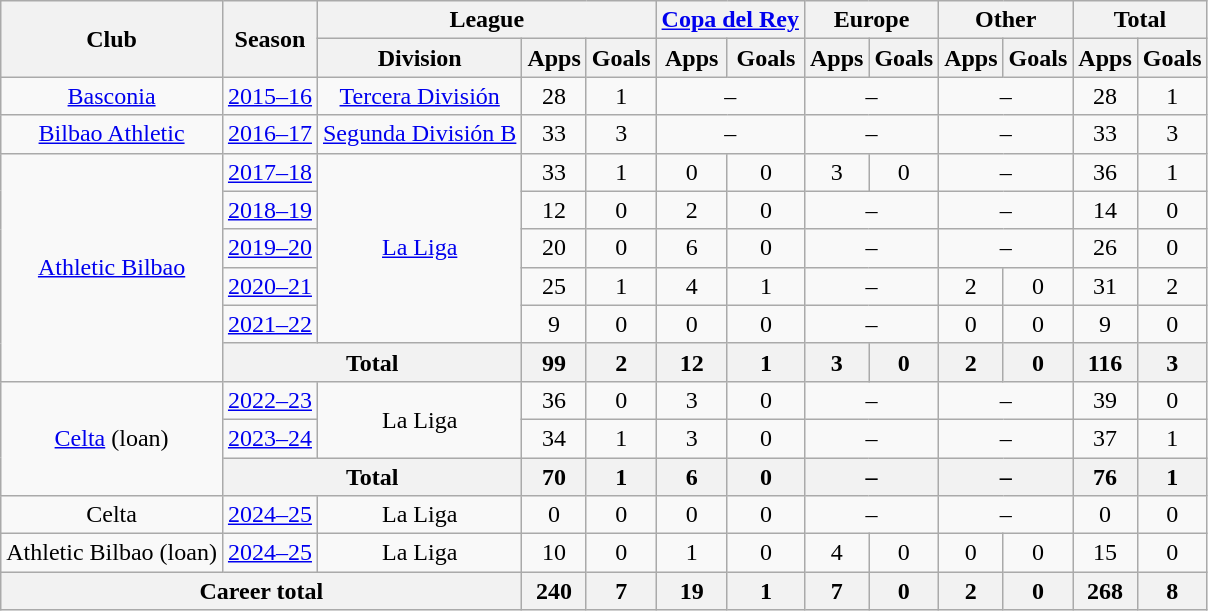<table class="wikitable" style="text-align:center">
<tr>
<th rowspan="2">Club</th>
<th rowspan="2">Season</th>
<th colspan="3">League</th>
<th colspan="2"><a href='#'>Copa del Rey</a></th>
<th colspan="2">Europe</th>
<th colspan="2">Other</th>
<th colspan="2">Total</th>
</tr>
<tr>
<th>Division</th>
<th>Apps</th>
<th>Goals</th>
<th>Apps</th>
<th>Goals</th>
<th>Apps</th>
<th>Goals</th>
<th>Apps</th>
<th>Goals</th>
<th>Apps</th>
<th>Goals</th>
</tr>
<tr>
<td><a href='#'>Basconia</a></td>
<td><a href='#'>2015–16</a></td>
<td><a href='#'>Tercera División</a></td>
<td>28</td>
<td>1</td>
<td colspan="2">–</td>
<td colspan="2">–</td>
<td colspan="2">–</td>
<td>28</td>
<td>1</td>
</tr>
<tr>
<td><a href='#'>Bilbao Athletic</a></td>
<td><a href='#'>2016–17</a></td>
<td><a href='#'>Segunda División B</a></td>
<td>33</td>
<td>3</td>
<td colspan="2">–</td>
<td colspan="2">–</td>
<td colspan="2">–</td>
<td>33</td>
<td>3</td>
</tr>
<tr>
<td rowspan="6"><a href='#'>Athletic Bilbao</a></td>
<td><a href='#'>2017–18</a></td>
<td rowspan="5"><a href='#'>La Liga</a></td>
<td>33</td>
<td>1</td>
<td>0</td>
<td>0</td>
<td>3</td>
<td>0</td>
<td colspan="2">–</td>
<td>36</td>
<td>1</td>
</tr>
<tr>
<td><a href='#'>2018–19</a></td>
<td>12</td>
<td>0</td>
<td>2</td>
<td>0</td>
<td colspan="2">–</td>
<td colspan="2">–</td>
<td>14</td>
<td>0</td>
</tr>
<tr>
<td><a href='#'>2019–20</a></td>
<td>20</td>
<td>0</td>
<td>6</td>
<td>0</td>
<td colspan="2">–</td>
<td colspan="2">–</td>
<td>26</td>
<td>0</td>
</tr>
<tr>
<td><a href='#'>2020–21</a></td>
<td>25</td>
<td>1</td>
<td>4</td>
<td>1</td>
<td colspan="2">–</td>
<td>2</td>
<td>0</td>
<td>31</td>
<td>2</td>
</tr>
<tr>
<td><a href='#'>2021–22</a></td>
<td>9</td>
<td>0</td>
<td>0</td>
<td>0</td>
<td colspan="2">–</td>
<td>0</td>
<td>0</td>
<td>9</td>
<td>0</td>
</tr>
<tr>
<th colspan="2">Total</th>
<th>99</th>
<th>2</th>
<th>12</th>
<th>1</th>
<th>3</th>
<th>0</th>
<th>2</th>
<th>0</th>
<th>116</th>
<th>3</th>
</tr>
<tr>
<td rowspan="3"><a href='#'>Celta</a> (loan)</td>
<td><a href='#'>2022–23</a></td>
<td rowspan="2">La Liga</td>
<td>36</td>
<td>0</td>
<td>3</td>
<td>0</td>
<td colspan="2">–</td>
<td colspan="2">–</td>
<td>39</td>
<td>0</td>
</tr>
<tr>
<td><a href='#'>2023–24</a></td>
<td>34</td>
<td>1</td>
<td>3</td>
<td>0</td>
<td colspan="2">–</td>
<td colspan="2">–</td>
<td>37</td>
<td>1</td>
</tr>
<tr>
<th colspan="2">Total</th>
<th>70</th>
<th>1</th>
<th>6</th>
<th>0</th>
<th colspan="2">–</th>
<th colspan="2">–</th>
<th>76</th>
<th>1</th>
</tr>
<tr>
<td>Celta</td>
<td><a href='#'>2024–25</a></td>
<td>La Liga</td>
<td>0</td>
<td>0</td>
<td>0</td>
<td>0</td>
<td colspan="2">–</td>
<td colspan="2">–</td>
<td>0</td>
<td>0</td>
</tr>
<tr>
<td>Athletic Bilbao (loan)</td>
<td><a href='#'>2024–25</a></td>
<td>La Liga</td>
<td>10</td>
<td>0</td>
<td>1</td>
<td>0</td>
<td>4</td>
<td>0</td>
<td>0</td>
<td>0</td>
<td>15</td>
<td>0</td>
</tr>
<tr>
<th colspan="3">Career total</th>
<th>240</th>
<th>7</th>
<th>19</th>
<th>1</th>
<th>7</th>
<th>0</th>
<th>2</th>
<th>0</th>
<th>268</th>
<th>8</th>
</tr>
</table>
